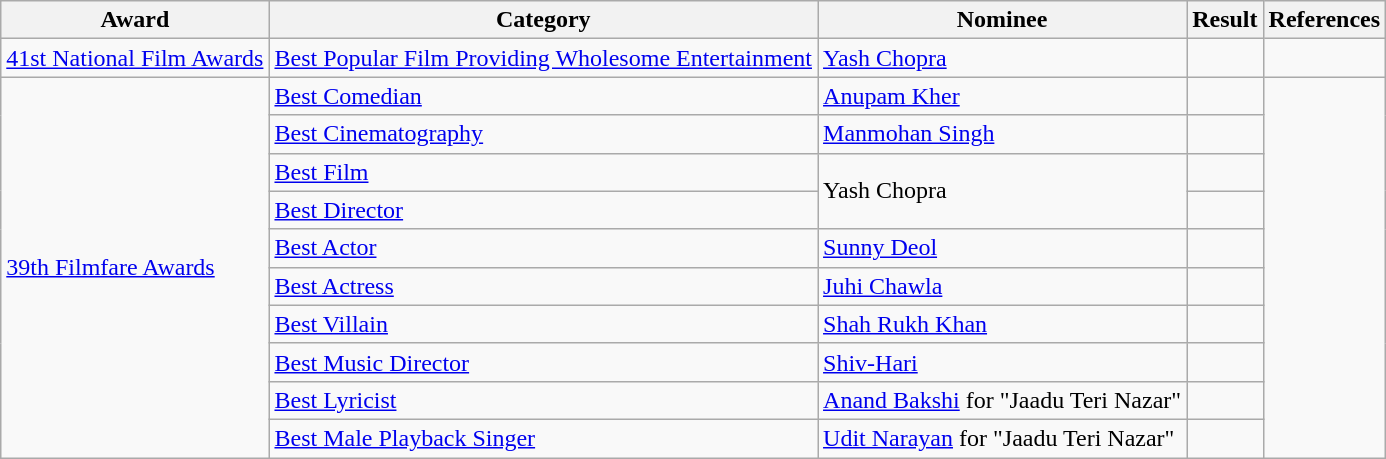<table class="wikitable">
<tr>
<th>Award</th>
<th>Category</th>
<th>Nominee</th>
<th>Result</th>
<th>References</th>
</tr>
<tr>
<td><a href='#'>41st National Film Awards</a></td>
<td><a href='#'>Best Popular Film Providing Wholesome Entertainment</a></td>
<td><a href='#'>Yash Chopra</a></td>
<td></td>
<td></td>
</tr>
<tr>
<td rowspan="12"><a href='#'>39th Filmfare Awards</a></td>
<td><a href='#'>Best Comedian</a></td>
<td><a href='#'>Anupam Kher</a></td>
<td></td>
<td rowspan="11"></td>
</tr>
<tr>
<td><a href='#'>Best Cinematography</a></td>
<td><a href='#'>Manmohan Singh</a></td>
<td></td>
</tr>
<tr>
<td><a href='#'>Best Film</a></td>
<td rowspan="2">Yash Chopra</td>
<td></td>
</tr>
<tr>
<td><a href='#'>Best Director</a></td>
<td></td>
</tr>
<tr>
<td><a href='#'>Best Actor</a></td>
<td><a href='#'>Sunny Deol</a></td>
<td></td>
</tr>
<tr>
<td><a href='#'>Best Actress</a></td>
<td><a href='#'>Juhi Chawla</a></td>
<td></td>
</tr>
<tr>
<td><a href='#'>Best Villain</a></td>
<td><a href='#'>Shah Rukh Khan</a></td>
<td></td>
</tr>
<tr>
<td><a href='#'>Best Music Director</a></td>
<td><a href='#'>Shiv-Hari</a></td>
<td></td>
</tr>
<tr>
<td><a href='#'>Best Lyricist</a></td>
<td><a href='#'>Anand Bakshi</a> for "Jaadu Teri Nazar"</td>
<td></td>
</tr>
<tr>
<td><a href='#'>Best Male Playback Singer</a></td>
<td><a href='#'>Udit Narayan</a> for "Jaadu Teri Nazar"</td>
<td></td>
</tr>
</table>
